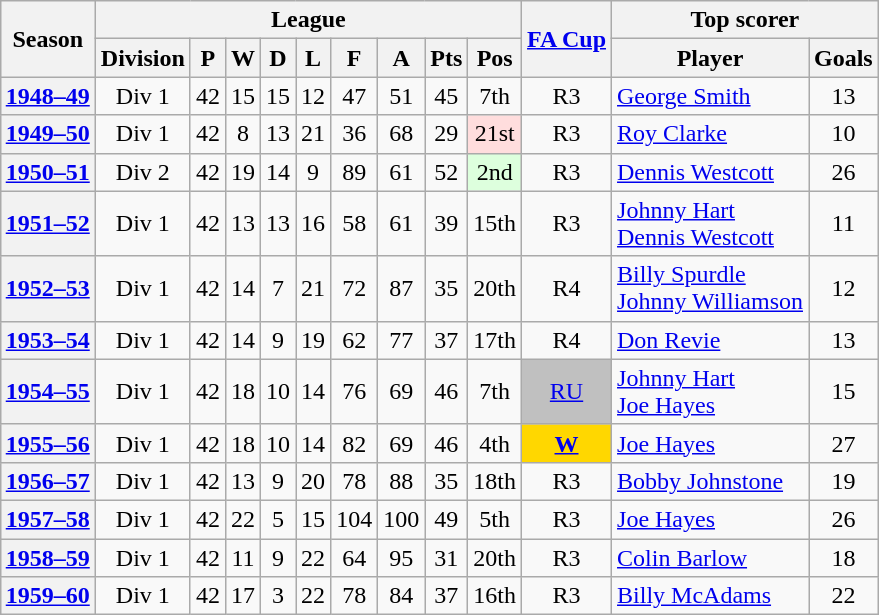<table class="wikitable" style="text-align: center; float:right; margin:10px">
<tr>
<th rowspan=2>Season</th>
<th colspan=9>League</th>
<th rowspan=2><a href='#'>FA Cup</a></th>
<th colspan=2>Top scorer</th>
</tr>
<tr>
<th>Division</th>
<th>P</th>
<th>W</th>
<th>D</th>
<th>L</th>
<th>F</th>
<th>A</th>
<th>Pts</th>
<th>Pos</th>
<th>Player</th>
<th>Goals</th>
</tr>
<tr>
<th><a href='#'>1948–49</a></th>
<td>Div 1</td>
<td>42</td>
<td>15</td>
<td>15</td>
<td>12</td>
<td>47</td>
<td>51</td>
<td>45</td>
<td>7th</td>
<td>R3</td>
<td align=left><a href='#'>George Smith</a></td>
<td>13</td>
</tr>
<tr>
<th><a href='#'>1949–50</a></th>
<td>Div 1</td>
<td>42</td>
<td>8</td>
<td>13</td>
<td>21</td>
<td>36</td>
<td>68</td>
<td>29</td>
<td bgcolor="#ffdddd">21st</td>
<td>R3</td>
<td align=left><a href='#'>Roy Clarke</a></td>
<td>10</td>
</tr>
<tr>
<th><a href='#'>1950–51</a></th>
<td>Div 2</td>
<td>42</td>
<td>19</td>
<td>14</td>
<td>9</td>
<td>89</td>
<td>61</td>
<td>52</td>
<td bgcolor="#ddffdd">2nd</td>
<td>R3</td>
<td align=left><a href='#'>Dennis Westcott</a></td>
<td>26</td>
</tr>
<tr>
<th><a href='#'>1951–52</a></th>
<td>Div 1</td>
<td>42</td>
<td>13</td>
<td>13</td>
<td>16</td>
<td>58</td>
<td>61</td>
<td>39</td>
<td>15th</td>
<td>R3</td>
<td align=left><a href='#'>Johnny Hart</a><br><a href='#'>Dennis Westcott</a></td>
<td>11</td>
</tr>
<tr>
<th><a href='#'>1952–53</a></th>
<td>Div 1</td>
<td>42</td>
<td>14</td>
<td>7</td>
<td>21</td>
<td>72</td>
<td>87</td>
<td>35</td>
<td>20th</td>
<td>R4</td>
<td align=left><a href='#'>Billy Spurdle</a><br><a href='#'>Johnny Williamson</a></td>
<td>12</td>
</tr>
<tr>
<th><a href='#'>1953–54</a></th>
<td>Div 1</td>
<td>42</td>
<td>14</td>
<td>9</td>
<td>19</td>
<td>62</td>
<td>77</td>
<td>37</td>
<td>17th</td>
<td>R4</td>
<td align=left><a href='#'>Don Revie</a></td>
<td>13</td>
</tr>
<tr>
<th><a href='#'>1954–55</a></th>
<td>Div 1</td>
<td>42</td>
<td>18</td>
<td>10</td>
<td>14</td>
<td>76</td>
<td>69</td>
<td>46</td>
<td>7th</td>
<td bgcolor="silver"><a href='#'>RU</a></td>
<td align=left><a href='#'>Johnny Hart</a><br><a href='#'>Joe Hayes</a></td>
<td>15</td>
</tr>
<tr>
<th><a href='#'>1955–56</a></th>
<td>Div 1</td>
<td>42</td>
<td>18</td>
<td>10</td>
<td>14</td>
<td>82</td>
<td>69</td>
<td>46</td>
<td>4th</td>
<td bgcolor="gold"><strong><a href='#'>W</a></strong></td>
<td align=left><a href='#'>Joe Hayes</a></td>
<td>27</td>
</tr>
<tr>
<th><a href='#'>1956–57</a></th>
<td>Div 1</td>
<td>42</td>
<td>13</td>
<td>9</td>
<td>20</td>
<td>78</td>
<td>88</td>
<td>35</td>
<td>18th</td>
<td>R3</td>
<td align=left><a href='#'>Bobby Johnstone</a></td>
<td>19</td>
</tr>
<tr>
<th><a href='#'>1957–58</a></th>
<td>Div 1</td>
<td>42</td>
<td>22</td>
<td>5</td>
<td>15</td>
<td>104</td>
<td>100</td>
<td>49</td>
<td>5th</td>
<td>R3</td>
<td align=left><a href='#'>Joe Hayes</a></td>
<td>26</td>
</tr>
<tr>
<th><a href='#'>1958–59</a></th>
<td>Div 1</td>
<td>42</td>
<td>11</td>
<td>9</td>
<td>22</td>
<td>64</td>
<td>95</td>
<td>31</td>
<td>20th</td>
<td>R3</td>
<td align=left><a href='#'>Colin Barlow</a></td>
<td>18</td>
</tr>
<tr>
<th><a href='#'>1959–60</a></th>
<td>Div 1</td>
<td>42</td>
<td>17</td>
<td>3</td>
<td>22</td>
<td>78</td>
<td>84</td>
<td>37</td>
<td>16th</td>
<td>R3</td>
<td align=left><a href='#'>Billy McAdams</a></td>
<td>22</td>
</tr>
</table>
